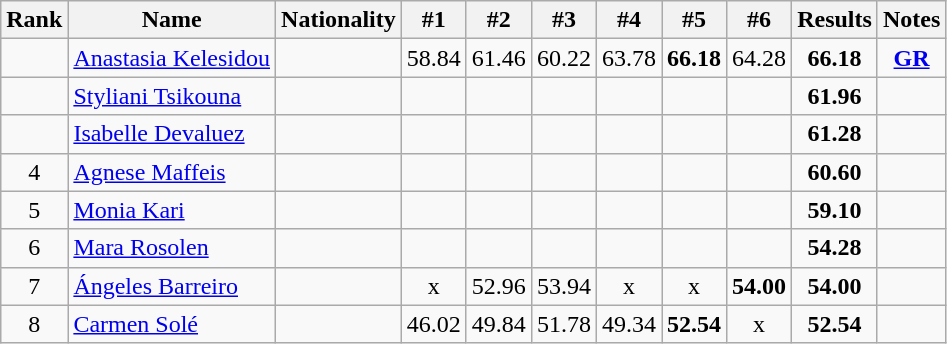<table class="wikitable sortable" style="text-align:center">
<tr>
<th>Rank</th>
<th>Name</th>
<th>Nationality</th>
<th>#1</th>
<th>#2</th>
<th>#3</th>
<th>#4</th>
<th>#5</th>
<th>#6</th>
<th>Results</th>
<th>Notes</th>
</tr>
<tr>
<td></td>
<td align=left><a href='#'>Anastasia Kelesidou</a></td>
<td align=left></td>
<td>58.84</td>
<td>61.46</td>
<td>60.22</td>
<td>63.78</td>
<td><strong>66.18</strong></td>
<td>64.28</td>
<td><strong>66.18</strong></td>
<td><strong><a href='#'>GR</a></strong></td>
</tr>
<tr>
<td></td>
<td align=left><a href='#'>Styliani Tsikouna</a></td>
<td align=left></td>
<td></td>
<td></td>
<td></td>
<td></td>
<td></td>
<td></td>
<td><strong>61.96</strong></td>
<td></td>
</tr>
<tr>
<td></td>
<td align=left><a href='#'>Isabelle Devaluez</a></td>
<td align=left></td>
<td></td>
<td></td>
<td></td>
<td></td>
<td></td>
<td></td>
<td><strong>61.28</strong></td>
<td></td>
</tr>
<tr>
<td>4</td>
<td align=left><a href='#'>Agnese Maffeis</a></td>
<td align=left></td>
<td></td>
<td></td>
<td></td>
<td></td>
<td></td>
<td></td>
<td><strong>60.60</strong></td>
<td></td>
</tr>
<tr>
<td>5</td>
<td align=left><a href='#'>Monia Kari</a></td>
<td align=left></td>
<td></td>
<td></td>
<td></td>
<td></td>
<td></td>
<td></td>
<td><strong>59.10</strong></td>
<td></td>
</tr>
<tr>
<td>6</td>
<td align=left><a href='#'>Mara Rosolen</a></td>
<td align=left></td>
<td></td>
<td></td>
<td></td>
<td></td>
<td></td>
<td></td>
<td><strong>54.28</strong></td>
<td></td>
</tr>
<tr>
<td>7</td>
<td align=left><a href='#'>Ángeles Barreiro</a></td>
<td align=left></td>
<td>x</td>
<td>52.96</td>
<td>53.94</td>
<td>x</td>
<td>x</td>
<td><strong>54.00</strong></td>
<td><strong>54.00</strong></td>
<td></td>
</tr>
<tr>
<td>8</td>
<td align=left><a href='#'>Carmen Solé</a></td>
<td align=left></td>
<td>46.02</td>
<td>49.84</td>
<td>51.78</td>
<td>49.34</td>
<td><strong>52.54</strong></td>
<td>x</td>
<td><strong>52.54</strong></td>
<td></td>
</tr>
</table>
